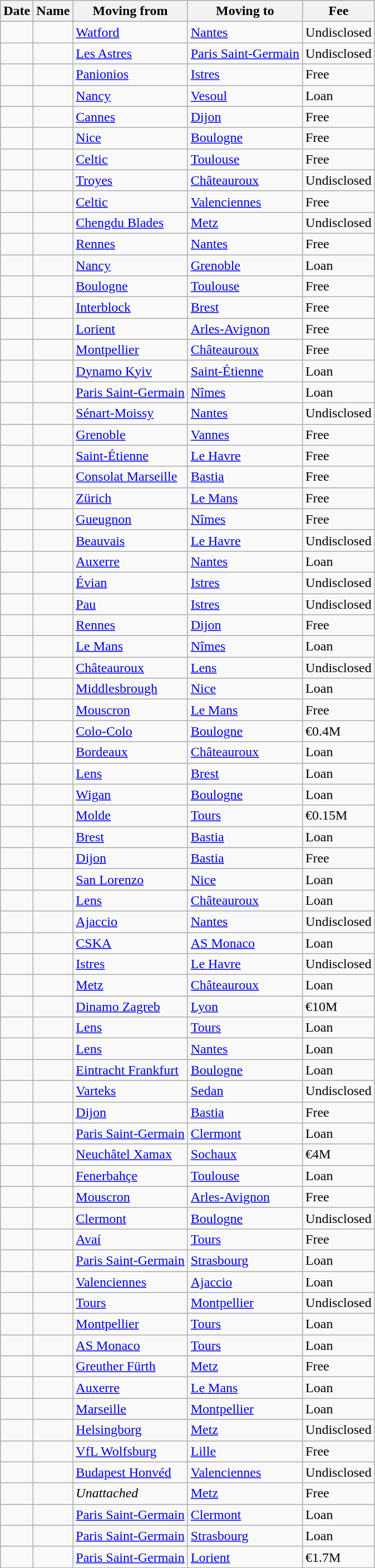<table class="wikitable sortable">
<tr>
<th>Date</th>
<th>Name</th>
<th>Moving from</th>
<th>Moving to</th>
<th>Fee</th>
</tr>
<tr>
<td></td>
<td> </td>
<td> <a href='#'>Watford</a></td>
<td> <a href='#'>Nantes</a></td>
<td>Undisclosed</td>
</tr>
<tr>
<td></td>
<td> </td>
<td> <a href='#'>Les Astres</a></td>
<td> <a href='#'>Paris Saint-Germain</a></td>
<td>Undisclosed</td>
</tr>
<tr>
<td></td>
<td> </td>
<td> <a href='#'>Panionios</a></td>
<td> <a href='#'>Istres</a></td>
<td> Free</td>
</tr>
<tr>
<td></td>
<td> </td>
<td> <a href='#'>Nancy</a></td>
<td> <a href='#'>Vesoul</a></td>
<td> Loan</td>
</tr>
<tr>
<td></td>
<td> </td>
<td> <a href='#'>Cannes</a></td>
<td> <a href='#'>Dijon</a></td>
<td> Free</td>
</tr>
<tr>
<td></td>
<td> </td>
<td> <a href='#'>Nice</a></td>
<td> <a href='#'>Boulogne</a></td>
<td> Free</td>
</tr>
<tr>
<td></td>
<td> </td>
<td> <a href='#'>Celtic</a></td>
<td> <a href='#'>Toulouse</a></td>
<td> Free</td>
</tr>
<tr>
<td></td>
<td> </td>
<td> <a href='#'>Troyes</a></td>
<td> <a href='#'>Châteauroux</a></td>
<td>Undisclosed</td>
</tr>
<tr>
<td></td>
<td> </td>
<td> <a href='#'>Celtic</a></td>
<td> <a href='#'>Valenciennes</a></td>
<td> Free</td>
</tr>
<tr>
<td></td>
<td> </td>
<td> <a href='#'>Chengdu Blades</a></td>
<td> <a href='#'>Metz</a></td>
<td>Undisclosed</td>
</tr>
<tr>
<td></td>
<td> </td>
<td> <a href='#'>Rennes</a></td>
<td> <a href='#'>Nantes</a></td>
<td> Free</td>
</tr>
<tr>
<td></td>
<td> </td>
<td> <a href='#'>Nancy</a></td>
<td> <a href='#'>Grenoble</a></td>
<td>Loan</td>
</tr>
<tr>
<td></td>
<td> </td>
<td> <a href='#'>Boulogne</a></td>
<td> <a href='#'>Toulouse</a></td>
<td> Free</td>
</tr>
<tr>
<td></td>
<td> </td>
<td> <a href='#'>Interblock</a></td>
<td> <a href='#'>Brest</a></td>
<td> Free</td>
</tr>
<tr>
<td></td>
<td> </td>
<td> <a href='#'>Lorient</a></td>
<td> <a href='#'>Arles-Avignon</a></td>
<td> Free</td>
</tr>
<tr>
<td></td>
<td> </td>
<td> <a href='#'>Montpellier</a></td>
<td> <a href='#'>Châteauroux</a></td>
<td> Free</td>
</tr>
<tr>
<td></td>
<td> </td>
<td> <a href='#'>Dynamo Kyiv</a></td>
<td> <a href='#'>Saint-Étienne</a></td>
<td>Loan</td>
</tr>
<tr>
<td></td>
<td> </td>
<td> <a href='#'>Paris Saint-Germain</a></td>
<td> <a href='#'>Nîmes</a></td>
<td>Loan</td>
</tr>
<tr>
<td></td>
<td> </td>
<td> <a href='#'>Sénart-Moissy</a></td>
<td> <a href='#'>Nantes</a></td>
<td>Undisclosed</td>
</tr>
<tr>
<td></td>
<td> </td>
<td> <a href='#'>Grenoble</a></td>
<td> <a href='#'>Vannes</a></td>
<td> Free</td>
</tr>
<tr>
<td></td>
<td> </td>
<td> <a href='#'>Saint-Étienne</a></td>
<td> <a href='#'>Le Havre</a></td>
<td> Free</td>
</tr>
<tr>
<td></td>
<td> </td>
<td> <a href='#'>Consolat Marseille</a></td>
<td> <a href='#'>Bastia</a></td>
<td> Free</td>
</tr>
<tr>
<td></td>
<td> </td>
<td> <a href='#'>Zürich</a></td>
<td> <a href='#'>Le Mans</a></td>
<td> Free</td>
</tr>
<tr>
<td></td>
<td> </td>
<td> <a href='#'>Gueugnon</a></td>
<td> <a href='#'>Nîmes</a></td>
<td> Free</td>
</tr>
<tr>
<td></td>
<td> </td>
<td> <a href='#'>Beauvais</a></td>
<td> <a href='#'>Le Havre</a></td>
<td>Undisclosed</td>
</tr>
<tr>
<td></td>
<td> </td>
<td> <a href='#'>Auxerre</a></td>
<td> <a href='#'>Nantes</a></td>
<td>Loan</td>
</tr>
<tr>
<td></td>
<td> </td>
<td> <a href='#'>Évian</a></td>
<td> <a href='#'>Istres</a></td>
<td>Undisclosed</td>
</tr>
<tr>
<td></td>
<td> </td>
<td> <a href='#'>Pau</a></td>
<td> <a href='#'>Istres</a></td>
<td>Undisclosed</td>
</tr>
<tr>
<td></td>
<td> </td>
<td> <a href='#'>Rennes</a></td>
<td> <a href='#'>Dijon</a></td>
<td> Free</td>
</tr>
<tr>
<td></td>
<td> </td>
<td> <a href='#'>Le Mans</a></td>
<td> <a href='#'>Nîmes</a></td>
<td>Loan</td>
</tr>
<tr>
<td></td>
<td> </td>
<td> <a href='#'>Châteauroux</a></td>
<td> <a href='#'>Lens</a></td>
<td>Undisclosed</td>
</tr>
<tr>
<td></td>
<td> </td>
<td> <a href='#'>Middlesbrough</a></td>
<td> <a href='#'>Nice</a></td>
<td>Loan</td>
</tr>
<tr>
<td></td>
<td> </td>
<td> <a href='#'>Mouscron</a></td>
<td> <a href='#'>Le Mans</a></td>
<td> Free</td>
</tr>
<tr>
<td></td>
<td> </td>
<td> <a href='#'>Colo-Colo</a></td>
<td> <a href='#'>Boulogne</a></td>
<td>€0.4M</td>
</tr>
<tr>
<td></td>
<td> </td>
<td> <a href='#'>Bordeaux</a></td>
<td> <a href='#'>Châteauroux</a></td>
<td>Loan</td>
</tr>
<tr>
<td></td>
<td> </td>
<td> <a href='#'>Lens</a></td>
<td> <a href='#'>Brest</a></td>
<td>Loan</td>
</tr>
<tr>
<td></td>
<td> </td>
<td> <a href='#'>Wigan</a></td>
<td> <a href='#'>Boulogne</a></td>
<td>Loan</td>
</tr>
<tr>
<td></td>
<td> </td>
<td> <a href='#'>Molde</a></td>
<td> <a href='#'>Tours</a></td>
<td>€0.15M</td>
</tr>
<tr>
<td></td>
<td> </td>
<td> <a href='#'>Brest</a></td>
<td> <a href='#'>Bastia</a></td>
<td>Loan</td>
</tr>
<tr>
<td></td>
<td> </td>
<td> <a href='#'>Dijon</a></td>
<td> <a href='#'>Bastia</a></td>
<td> Free</td>
</tr>
<tr>
<td></td>
<td> </td>
<td> <a href='#'>San Lorenzo</a></td>
<td> <a href='#'>Nice</a></td>
<td>Loan</td>
</tr>
<tr>
<td></td>
<td> </td>
<td> <a href='#'>Lens</a></td>
<td> <a href='#'>Châteauroux</a></td>
<td>Loan</td>
</tr>
<tr>
<td></td>
<td> </td>
<td> <a href='#'>Ajaccio</a></td>
<td> <a href='#'>Nantes</a></td>
<td>Undisclosed</td>
</tr>
<tr>
<td></td>
<td> </td>
<td> <a href='#'>CSKA</a></td>
<td> <a href='#'>AS Monaco</a></td>
<td>Loan</td>
</tr>
<tr>
<td></td>
<td> </td>
<td> <a href='#'>Istres</a></td>
<td> <a href='#'>Le Havre</a></td>
<td>Undisclosed</td>
</tr>
<tr>
<td></td>
<td> </td>
<td> <a href='#'>Metz</a></td>
<td> <a href='#'>Châteauroux</a></td>
<td>Loan</td>
</tr>
<tr>
<td></td>
<td> </td>
<td> <a href='#'>Dinamo Zagreb</a></td>
<td> <a href='#'>Lyon</a></td>
<td>€10M</td>
</tr>
<tr>
<td></td>
<td> </td>
<td> <a href='#'>Lens</a></td>
<td> <a href='#'>Tours</a></td>
<td>Loan</td>
</tr>
<tr>
<td></td>
<td> </td>
<td> <a href='#'>Lens</a></td>
<td> <a href='#'>Nantes</a></td>
<td>Loan</td>
</tr>
<tr>
<td></td>
<td> </td>
<td> <a href='#'>Eintracht Frankfurt</a></td>
<td> <a href='#'>Boulogne</a></td>
<td>Loan</td>
</tr>
<tr>
<td></td>
<td> </td>
<td> <a href='#'>Varteks</a></td>
<td> <a href='#'>Sedan</a></td>
<td>Undisclosed</td>
</tr>
<tr>
<td></td>
<td> </td>
<td> <a href='#'>Dijon</a></td>
<td> <a href='#'>Bastia</a></td>
<td> Free</td>
</tr>
<tr>
<td></td>
<td> </td>
<td> <a href='#'>Paris Saint-Germain</a></td>
<td> <a href='#'>Clermont</a></td>
<td>Loan</td>
</tr>
<tr>
<td></td>
<td> </td>
<td> <a href='#'>Neuchâtel Xamax</a></td>
<td> <a href='#'>Sochaux</a></td>
<td>€4M</td>
</tr>
<tr>
<td></td>
<td> </td>
<td> <a href='#'>Fenerbahçe</a></td>
<td> <a href='#'>Toulouse</a></td>
<td>Loan</td>
</tr>
<tr>
<td></td>
<td> </td>
<td> <a href='#'>Mouscron</a></td>
<td> <a href='#'>Arles-Avignon</a></td>
<td> Free</td>
</tr>
<tr>
<td></td>
<td> </td>
<td> <a href='#'>Clermont</a></td>
<td> <a href='#'>Boulogne</a></td>
<td>Undisclosed</td>
</tr>
<tr>
<td></td>
<td> </td>
<td> <a href='#'>Avaí</a></td>
<td> <a href='#'>Tours</a></td>
<td> Free</td>
</tr>
<tr>
<td></td>
<td> </td>
<td> <a href='#'>Paris Saint-Germain</a></td>
<td> <a href='#'>Strasbourg</a></td>
<td>Loan</td>
</tr>
<tr>
<td></td>
<td> </td>
<td> <a href='#'>Valenciennes</a></td>
<td> <a href='#'>Ajaccio</a></td>
<td>Loan</td>
</tr>
<tr>
<td></td>
<td> </td>
<td> <a href='#'>Tours</a></td>
<td> <a href='#'>Montpellier</a></td>
<td>Undisclosed</td>
</tr>
<tr>
<td></td>
<td> </td>
<td> <a href='#'>Montpellier</a></td>
<td> <a href='#'>Tours</a></td>
<td>Loan</td>
</tr>
<tr>
<td></td>
<td> </td>
<td> <a href='#'>AS Monaco</a></td>
<td> <a href='#'>Tours</a></td>
<td>Loan</td>
</tr>
<tr>
<td></td>
<td> </td>
<td> <a href='#'>Greuther Fürth</a></td>
<td> <a href='#'>Metz</a></td>
<td> Free</td>
</tr>
<tr>
<td></td>
<td> </td>
<td> <a href='#'>Auxerre</a></td>
<td> <a href='#'>Le Mans</a></td>
<td>Loan</td>
</tr>
<tr>
<td></td>
<td> </td>
<td> <a href='#'>Marseille</a></td>
<td> <a href='#'>Montpellier</a></td>
<td>Loan</td>
</tr>
<tr>
<td></td>
<td> </td>
<td> <a href='#'>Helsingborg</a></td>
<td> <a href='#'>Metz</a></td>
<td>Undisclosed</td>
</tr>
<tr>
<td></td>
<td> </td>
<td> <a href='#'>VfL Wolfsburg</a></td>
<td> <a href='#'>Lille</a></td>
<td> Free</td>
</tr>
<tr>
<td></td>
<td> </td>
<td> <a href='#'>Budapest Honvéd</a></td>
<td> <a href='#'>Valenciennes</a></td>
<td>Undisclosed</td>
</tr>
<tr>
<td></td>
<td> </td>
<td><em>Unattached</em></td>
<td> <a href='#'>Metz</a></td>
<td> Free</td>
</tr>
<tr>
<td></td>
<td> </td>
<td> <a href='#'>Paris Saint-Germain</a></td>
<td> <a href='#'>Clermont</a></td>
<td>Loan</td>
</tr>
<tr>
<td></td>
<td> </td>
<td> <a href='#'>Paris Saint-Germain</a></td>
<td> <a href='#'>Strasbourg</a></td>
<td>Loan</td>
</tr>
<tr>
<td></td>
<td> </td>
<td> <a href='#'>Paris Saint-Germain</a></td>
<td> <a href='#'>Lorient</a></td>
<td>€1.7M</td>
</tr>
</table>
